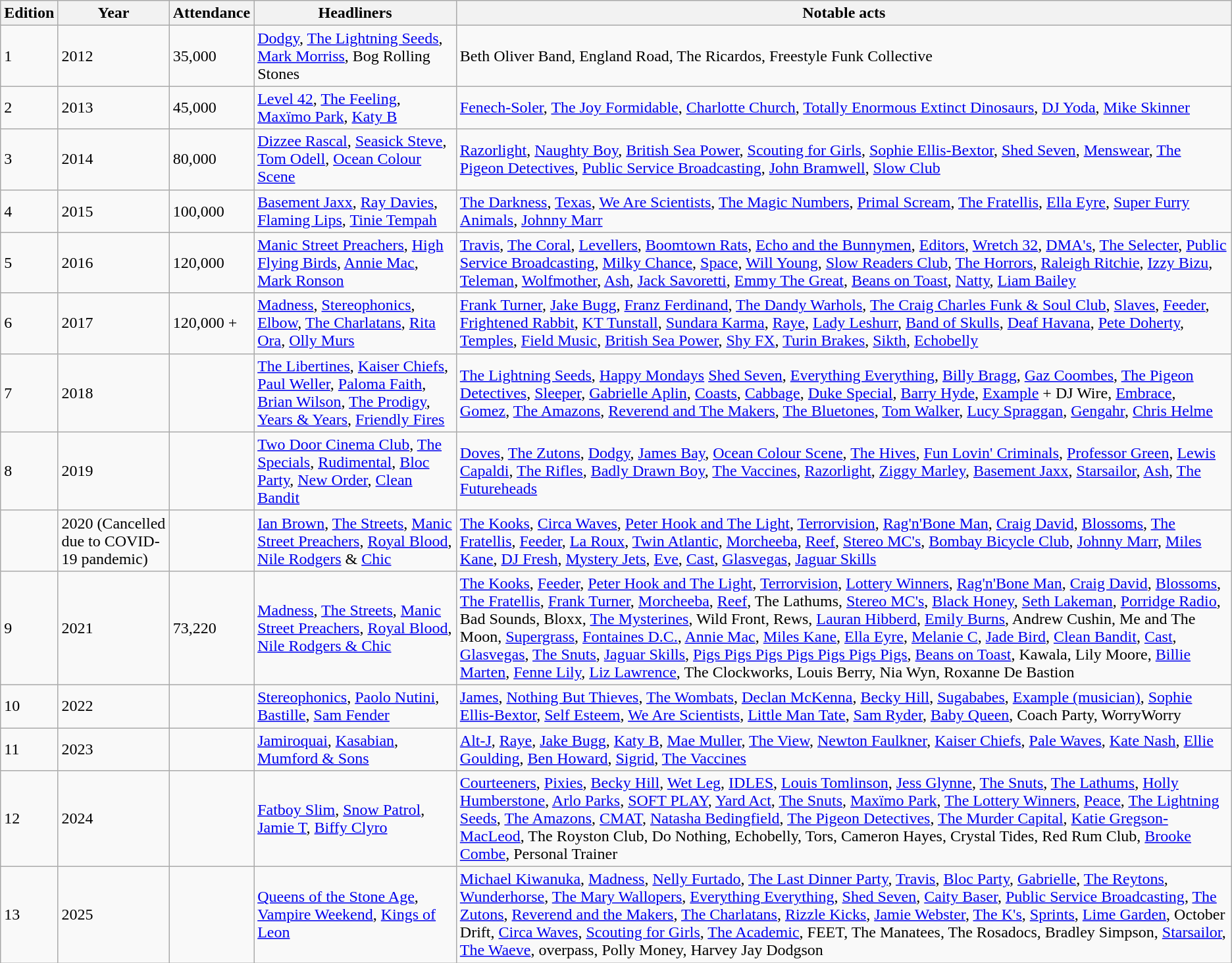<table class="wikitable sortable">
<tr>
<th>Edition</th>
<th>Year</th>
<th>Attendance</th>
<th class="unsortable">Headliners</th>
<th class="unsortable">Notable acts</th>
</tr>
<tr>
<td>1</td>
<td>2012 </td>
<td>35,000</td>
<td><a href='#'>Dodgy</a>, <a href='#'>The Lightning Seeds</a>, <a href='#'>Mark Morriss</a>, Bog Rolling Stones</td>
<td>Beth Oliver Band, England Road, The Ricardos, Freestyle Funk Collective</td>
</tr>
<tr>
<td>2</td>
<td>2013</td>
<td>45,000</td>
<td><a href='#'>Level 42</a>, <a href='#'>The Feeling</a>, <a href='#'>Maxïmo Park</a>, <a href='#'>Katy B</a></td>
<td><a href='#'>Fenech-Soler</a>, <a href='#'>The Joy Formidable</a>, <a href='#'>Charlotte Church</a>, <a href='#'>Totally Enormous Extinct Dinosaurs</a>, <a href='#'>DJ Yoda</a>, <a href='#'>Mike Skinner</a></td>
</tr>
<tr>
<td>3</td>
<td>2014 </td>
<td>80,000</td>
<td><a href='#'>Dizzee Rascal</a>, <a href='#'>Seasick Steve</a>, <a href='#'>Tom Odell</a>, <a href='#'>Ocean Colour Scene</a></td>
<td><a href='#'>Razorlight</a>, <a href='#'>Naughty Boy</a>, <a href='#'>British Sea Power</a>, <a href='#'>Scouting for Girls</a>, <a href='#'>Sophie Ellis-Bextor</a>, <a href='#'>Shed Seven</a>, <a href='#'>Menswear</a>, <a href='#'>The Pigeon Detectives</a>, <a href='#'>Public Service Broadcasting</a>, <a href='#'>John Bramwell</a>, <a href='#'>Slow Club</a></td>
</tr>
<tr>
<td>4</td>
<td>2015</td>
<td>100,000</td>
<td><a href='#'>Basement Jaxx</a>, <a href='#'>Ray Davies</a>, <a href='#'>Flaming Lips</a>, <a href='#'>Tinie Tempah</a></td>
<td><a href='#'>The Darkness</a>, <a href='#'>Texas</a>, <a href='#'>We Are Scientists</a>, <a href='#'>The Magic Numbers</a>, <a href='#'>Primal Scream</a>, <a href='#'>The Fratellis</a>, <a href='#'>Ella Eyre</a>, <a href='#'>Super Furry Animals</a>, <a href='#'>Johnny Marr</a></td>
</tr>
<tr>
<td>5</td>
<td>2016</td>
<td>120,000</td>
<td><a href='#'>Manic Street Preachers</a>, <a href='#'>High Flying Birds</a>, <a href='#'>Annie Mac</a>, <a href='#'>Mark Ronson</a></td>
<td><a href='#'>Travis</a>, <a href='#'>The Coral</a>, <a href='#'>Levellers</a>, <a href='#'>Boomtown Rats</a>, <a href='#'>Echo and the Bunnymen</a>, <a href='#'>Editors</a>, <a href='#'>Wretch 32</a>, <a href='#'>DMA's</a>, <a href='#'>The Selecter</a>, <a href='#'>Public Service Broadcasting</a>, <a href='#'>Milky Chance</a>, <a href='#'>Space</a>, <a href='#'>Will Young</a>, <a href='#'>Slow Readers Club</a>, <a href='#'>The Horrors</a>, <a href='#'>Raleigh Ritchie</a>, <a href='#'>Izzy Bizu</a>, <a href='#'>Teleman</a>, <a href='#'>Wolfmother</a>, <a href='#'>Ash</a>, <a href='#'>Jack Savoretti</a>, <a href='#'>Emmy The Great</a>, <a href='#'>Beans on Toast</a>, <a href='#'>Natty</a>, <a href='#'>Liam Bailey</a></td>
</tr>
<tr>
<td>6</td>
<td>2017</td>
<td>120,000 +</td>
<td><a href='#'>Madness</a>, <a href='#'>Stereophonics</a>, <a href='#'>Elbow</a>, <a href='#'>The Charlatans</a>, <a href='#'>Rita Ora</a>, <a href='#'>Olly Murs</a></td>
<td><a href='#'>Frank Turner</a>, <a href='#'>Jake Bugg</a>, <a href='#'>Franz Ferdinand</a>, <a href='#'>The Dandy Warhols</a>, <a href='#'>The Craig Charles Funk & Soul Club</a>, <a href='#'>Slaves</a>, <a href='#'>Feeder</a>, <a href='#'>Frightened Rabbit</a>, <a href='#'>KT Tunstall</a>, <a href='#'>Sundara Karma</a>, <a href='#'>Raye</a>, <a href='#'>Lady Leshurr</a>, <a href='#'>Band of Skulls</a>, <a href='#'>Deaf Havana</a>, <a href='#'>Pete Doherty</a>, <a href='#'>Temples</a>, <a href='#'>Field Music</a>, <a href='#'>British Sea Power</a>, <a href='#'>Shy FX</a>, <a href='#'>Turin Brakes</a>, <a href='#'>Sikth</a>, <a href='#'>Echobelly</a></td>
</tr>
<tr>
<td>7</td>
<td>2018</td>
<td></td>
<td><a href='#'>The Libertines</a>, <a href='#'>Kaiser Chiefs</a>, <a href='#'>Paul Weller</a>, <a href='#'>Paloma Faith</a>, <a href='#'>Brian Wilson</a>, <a href='#'>The Prodigy</a>, <a href='#'>Years & Years</a>, <a href='#'>Friendly Fires</a></td>
<td><a href='#'>The Lightning Seeds</a>, <a href='#'>Happy Mondays</a> <a href='#'>Shed Seven</a>, <a href='#'>Everything Everything</a>, <a href='#'>Billy Bragg</a>, <a href='#'>Gaz Coombes</a>, <a href='#'>The Pigeon Detectives</a>, <a href='#'>Sleeper</a>, <a href='#'>Gabrielle Aplin</a>, <a href='#'>Coasts</a>, <a href='#'>Cabbage</a>, <a href='#'>Duke Special</a>, <a href='#'>Barry Hyde</a>, <a href='#'>Example</a> + DJ Wire, <a href='#'>Embrace</a>, <a href='#'>Gomez</a>, <a href='#'>The Amazons</a>, <a href='#'>Reverend and The Makers</a>, <a href='#'>The Bluetones</a>, <a href='#'>Tom Walker</a>, <a href='#'>Lucy Spraggan</a>, <a href='#'>Gengahr</a>, <a href='#'>Chris Helme</a></td>
</tr>
<tr>
<td>8</td>
<td>2019</td>
<td></td>
<td><a href='#'>Two Door Cinema Club</a>, <a href='#'>The Specials</a>, <a href='#'>Rudimental</a>, <a href='#'>Bloc Party</a>, <a href='#'>New Order</a>, <a href='#'>Clean Bandit</a></td>
<td><a href='#'>Doves</a>, <a href='#'>The Zutons</a>, <a href='#'>Dodgy</a>, <a href='#'>James Bay</a>, <a href='#'>Ocean Colour Scene</a>, <a href='#'>The Hives</a>, <a href='#'>Fun Lovin' Criminals</a>, <a href='#'>Professor Green</a>, <a href='#'>Lewis Capaldi</a>, <a href='#'>The Rifles</a>, <a href='#'>Badly Drawn Boy</a>, <a href='#'>The Vaccines</a>, <a href='#'>Razorlight</a>, <a href='#'>Ziggy Marley</a>, <a href='#'>Basement Jaxx</a>, <a href='#'>Starsailor</a>, <a href='#'>Ash</a>, <a href='#'>The Futureheads</a></td>
</tr>
<tr>
<td></td>
<td>2020 (Cancelled due to COVID-19 pandemic)</td>
<td></td>
<td><a href='#'>Ian Brown</a>, <a href='#'>The Streets</a>, <a href='#'>Manic Street Preachers</a>, <a href='#'>Royal Blood</a>, <a href='#'>Nile Rodgers</a> & <a href='#'>Chic</a></td>
<td><a href='#'>The Kooks</a>, <a href='#'>Circa Waves</a>, <a href='#'>Peter Hook and The Light</a>, <a href='#'>Terrorvision</a>, <a href='#'>Rag'n'Bone Man</a>, <a href='#'>Craig David</a>, <a href='#'>Blossoms</a>, <a href='#'>The Fratellis</a>, <a href='#'>Feeder</a>, <a href='#'>La Roux</a>, <a href='#'>Twin Atlantic</a>, <a href='#'>Morcheeba</a>, <a href='#'>Reef</a>, <a href='#'>Stereo MC's</a>, <a href='#'>Bombay Bicycle Club</a>, <a href='#'>Johnny Marr</a>, <a href='#'>Miles Kane</a>, <a href='#'>DJ Fresh</a>, <a href='#'>Mystery Jets</a>, <a href='#'>Eve</a>, <a href='#'>Cast</a>, <a href='#'>Glasvegas</a>, <a href='#'>Jaguar Skills</a></td>
</tr>
<tr>
<td>9</td>
<td>2021</td>
<td>73,220</td>
<td><a href='#'>Madness</a>, <a href='#'>The Streets</a>, <a href='#'>Manic Street Preachers</a>, <a href='#'>Royal Blood</a>, <a href='#'>Nile Rodgers & Chic</a></td>
<td><a href='#'>The Kooks</a>, <a href='#'>Feeder</a>, <a href='#'>Peter Hook and The Light</a>, <a href='#'>Terrorvision</a>, <a href='#'>Lottery Winners</a>, <a href='#'>Rag'n'Bone Man</a>, <a href='#'>Craig David</a>, <a href='#'>Blossoms</a>, <a href='#'>The Fratellis</a>, <a href='#'>Frank Turner</a>, <a href='#'>Morcheeba</a>, <a href='#'>Reef</a>, The Lathums, <a href='#'>Stereo MC's</a>, <a href='#'>Black Honey</a>, <a href='#'>Seth Lakeman</a>, <a href='#'>Porridge Radio</a>, Bad Sounds, Bloxx, <a href='#'>The Mysterines</a>, Wild Front, Rews, <a href='#'>Lauran Hibberd</a>, <a href='#'>Emily Burns</a>, Andrew Cushin, Me and The Moon, <a href='#'>Supergrass</a>, <a href='#'>Fontaines D.C.</a>, <a href='#'>Annie Mac</a>, <a href='#'>Miles Kane</a>, <a href='#'>Ella Eyre</a>, <a href='#'>Melanie C</a>, <a href='#'>Jade Bird</a>, <a href='#'>Clean Bandit</a>, <a href='#'>Cast</a>, <a href='#'>Glasvegas</a>, <a href='#'>The Snuts</a>, <a href='#'>Jaguar Skills</a>, <a href='#'>Pigs Pigs Pigs Pigs Pigs Pigs Pigs</a>, <a href='#'>Beans on Toast</a>, Kawala, Lily Moore, <a href='#'>Billie Marten</a>, <a href='#'>Fenne Lily</a>, <a href='#'>Liz Lawrence</a>, The Clockworks, Louis Berry, Nia Wyn, Roxanne De Bastion</td>
</tr>
<tr>
<td>10</td>
<td>2022</td>
<td></td>
<td><a href='#'>Stereophonics</a>, <a href='#'>Paolo Nutini</a>, <a href='#'>Bastille</a>, <a href='#'>Sam Fender</a></td>
<td><a href='#'>James</a>, <a href='#'>Nothing But Thieves</a>, <a href='#'>The Wombats</a>, <a href='#'>Declan McKenna</a>, <a href='#'>Becky Hill</a>, <a href='#'>Sugababes</a>, <a href='#'>Example (musician)</a>, <a href='#'>Sophie Ellis-Bextor</a>, <a href='#'>Self Esteem</a>, <a href='#'>We Are Scientists</a>, <a href='#'>Little Man Tate</a>, <a href='#'>Sam Ryder</a>, <a href='#'>Baby Queen</a>, Coach Party, WorryWorry</td>
</tr>
<tr>
<td>11</td>
<td>2023</td>
<td></td>
<td><a href='#'>Jamiroquai</a>, <a href='#'>Kasabian</a>, <a href='#'>Mumford & Sons</a></td>
<td><a href='#'>Alt-J</a>, <a href='#'>Raye</a>, <a href='#'>Jake Bugg</a>, <a href='#'>Katy B</a>, <a href='#'>Mae Muller</a>, <a href='#'>The View</a>, <a href='#'>Newton Faulkner</a>, <a href='#'>Kaiser Chiefs</a>, <a href='#'>Pale Waves</a>, <a href='#'>Kate Nash</a>, <a href='#'>Ellie Goulding</a>, <a href='#'>Ben Howard</a>, <a href='#'>Sigrid</a>, <a href='#'>The Vaccines</a></td>
</tr>
<tr>
<td>12</td>
<td>2024</td>
<td></td>
<td><a href='#'>Fatboy Slim</a>, <a href='#'>Snow Patrol</a>, <a href='#'>Jamie T</a>, <a href='#'>Biffy Clyro</a></td>
<td><a href='#'>Courteeners</a>, <a href='#'>Pixies</a>, <a href='#'>Becky Hill</a>, <a href='#'>Wet Leg</a>, <a href='#'>IDLES</a>, <a href='#'>Louis Tomlinson</a>, <a href='#'>Jess Glynne</a>, <a href='#'>The Snuts</a>, <a href='#'>The Lathums</a>, <a href='#'>Holly Humberstone</a>, <a href='#'>Arlo Parks</a>, <a href='#'>SOFT PLAY</a>, <a href='#'>Yard Act</a>, <a href='#'>The Snuts</a>, <a href='#'>Maxïmo Park</a>, <a href='#'>The Lottery Winners</a>, <a href='#'>Peace</a>, <a href='#'>The Lightning Seeds</a>, <a href='#'>The Amazons</a>, <a href='#'>CMAT</a>, <a href='#'>Natasha Bedingfield</a>, <a href='#'>The Pigeon Detectives</a>, <a href='#'>The Murder Capital</a>, <a href='#'>Katie Gregson-MacLeod</a>, The Royston Club, Do Nothing, Echobelly, Tors, Cameron Hayes, Crystal Tides, Red Rum Club, <a href='#'>Brooke Combe</a>, Personal Trainer</td>
</tr>
<tr>
<td>13</td>
<td>2025</td>
<td></td>
<td><a href='#'>Queens of the Stone Age</a>, <a href='#'>Vampire Weekend</a>, <a href='#'>Kings of Leon</a></td>
<td><a href='#'>Michael Kiwanuka</a>, <a href='#'>Madness</a>, <a href='#'>Nelly Furtado</a>, <a href='#'>The Last Dinner Party</a>, <a href='#'>Travis</a>, <a href='#'>Bloc Party</a>, <a href='#'>Gabrielle</a>, <a href='#'>The Reytons</a>, <a href='#'>Wunderhorse</a>, <a href='#'>The Mary Wallopers</a>, <a href='#'>Everything Everything</a>, <a href='#'>Shed Seven</a>, <a href='#'>Caity Baser</a>, <a href='#'>Public Service Broadcasting</a>, <a href='#'>The Zutons</a>, <a href='#'>Reverend and the Makers</a>, <a href='#'>The Charlatans</a>, <a href='#'>Rizzle Kicks</a>, <a href='#'>Jamie Webster</a>, <a href='#'>The K's</a>, <a href='#'>Sprints</a>, <a href='#'>Lime Garden</a>, October Drift, <a href='#'>Circa Waves</a>, <a href='#'>Scouting for Girls</a>, <a href='#'>The Academic</a>, FEET, The Manatees, The Rosadocs, Bradley Simpson, <a href='#'>Starsailor</a>, <a href='#'>The Waeve</a>, overpass, Polly Money, Harvey Jay Dodgson</td>
</tr>
</table>
